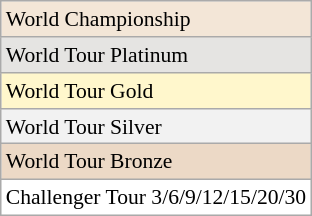<table class=wikitable style=float:left;font-size:90%>
<tr style="background:#F3E6D7;">
<td>World Championship</td>
</tr>
<tr style="background:#E5E4E2;">
<td>World Tour Platinum</td>
</tr>
<tr style="background:#fff7cc;">
<td>World Tour Gold</td>
</tr>
<tr style="background:#f2f2f2;">
<td>World Tour Silver</td>
</tr>
<tr style="background:#ecd9c6;">
<td>World Tour Bronze</td>
</tr>
<tr style="background:#fff;">
<td>Challenger Tour 3/6/9/12/15/20/30</td>
</tr>
</table>
